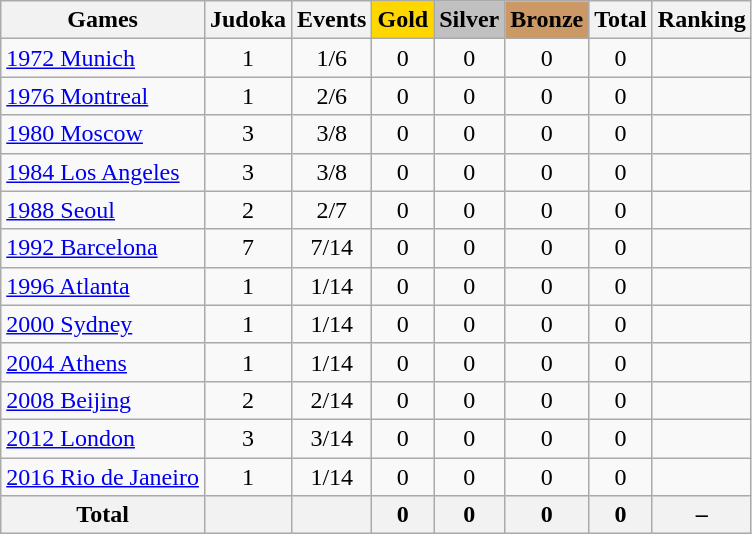<table class="wikitable sortable" style="text-align:center">
<tr>
<th>Games</th>
<th>Judoka</th>
<th>Events</th>
<th style="background-color:gold;">Gold</th>
<th style="background-color:silver;">Silver</th>
<th style="background-color:#c96;">Bronze</th>
<th>Total</th>
<th>Ranking</th>
</tr>
<tr>
<td align=left><a href='#'>1972 Munich</a></td>
<td>1</td>
<td>1/6</td>
<td>0</td>
<td>0</td>
<td>0</td>
<td>0</td>
<td></td>
</tr>
<tr>
<td align=left><a href='#'>1976 Montreal</a></td>
<td>1</td>
<td>2/6</td>
<td>0</td>
<td>0</td>
<td>0</td>
<td>0</td>
<td></td>
</tr>
<tr>
<td align=left><a href='#'>1980 Moscow</a></td>
<td>3</td>
<td>3/8</td>
<td>0</td>
<td>0</td>
<td>0</td>
<td>0</td>
<td></td>
</tr>
<tr>
<td align=left><a href='#'>1984 Los Angeles</a></td>
<td>3</td>
<td>3/8</td>
<td>0</td>
<td>0</td>
<td>0</td>
<td>0</td>
<td></td>
</tr>
<tr>
<td align=left><a href='#'>1988 Seoul</a></td>
<td>2</td>
<td>2/7</td>
<td>0</td>
<td>0</td>
<td>0</td>
<td>0</td>
<td></td>
</tr>
<tr>
<td align=left><a href='#'>1992 Barcelona</a></td>
<td>7</td>
<td>7/14</td>
<td>0</td>
<td>0</td>
<td>0</td>
<td>0</td>
<td></td>
</tr>
<tr>
<td align=left><a href='#'>1996 Atlanta</a></td>
<td>1</td>
<td>1/14</td>
<td>0</td>
<td>0</td>
<td>0</td>
<td>0</td>
<td></td>
</tr>
<tr>
<td align=left><a href='#'>2000 Sydney</a></td>
<td>1</td>
<td>1/14</td>
<td>0</td>
<td>0</td>
<td>0</td>
<td>0</td>
<td></td>
</tr>
<tr>
<td align=left><a href='#'>2004 Athens</a></td>
<td>1</td>
<td>1/14</td>
<td>0</td>
<td>0</td>
<td>0</td>
<td>0</td>
<td></td>
</tr>
<tr>
<td align=left><a href='#'>2008 Beijing</a></td>
<td>2</td>
<td>2/14</td>
<td>0</td>
<td>0</td>
<td>0</td>
<td>0</td>
<td></td>
</tr>
<tr>
<td align=left><a href='#'>2012 London</a></td>
<td>3</td>
<td>3/14</td>
<td>0</td>
<td>0</td>
<td>0</td>
<td>0</td>
<td></td>
</tr>
<tr>
<td align=left><a href='#'>2016 Rio de Janeiro</a></td>
<td>1</td>
<td>1/14</td>
<td>0</td>
<td>0</td>
<td>0</td>
<td>0</td>
<td></td>
</tr>
<tr>
<th>Total</th>
<th></th>
<th></th>
<th>0</th>
<th>0</th>
<th>0</th>
<th>0</th>
<th>–</th>
</tr>
</table>
